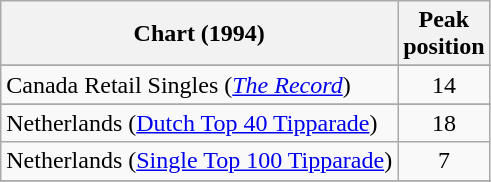<table class="wikitable sortable">
<tr>
<th>Chart (1994)</th>
<th>Peak<br>position</th>
</tr>
<tr>
</tr>
<tr>
<td>Canada Retail Singles (<em><a href='#'>The Record</a></em>)</td>
<td align="center">14</td>
</tr>
<tr>
</tr>
<tr>
</tr>
<tr>
<td>Netherlands (<a href='#'>Dutch Top 40 Tipparade</a>)</td>
<td align="center">18</td>
</tr>
<tr>
<td>Netherlands (<a href='#'>Single Top 100 Tipparade</a>)</td>
<td align="center">7</td>
</tr>
<tr>
</tr>
<tr>
</tr>
<tr>
</tr>
<tr>
</tr>
<tr>
</tr>
<tr>
</tr>
<tr>
</tr>
<tr>
</tr>
</table>
